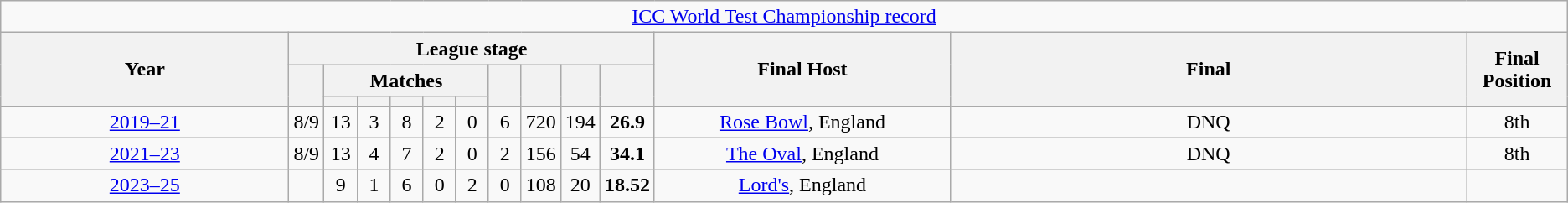<table class="wikitable" style="text-align: center">
<tr>
<td colspan="19"><a href='#'>ICC World Test Championship record</a></td>
</tr>
<tr>
<th width="245" rowspan="3">Year</th>
<th colspan="10">League stage</th>
<th width="250" ! rowspan="3">Final Host</th>
<th width="450" rowspan="3">Final</th>
<th width="75" rowspan="3">Final Position</th>
</tr>
<tr>
<th width="20" rowspan="2"></th>
<th colspan="5">Matches</th>
<th width="20" rowspan="2"></th>
<th width="20" rowspan="2"></th>
<th width="20" rowspan="2"></th>
<th width="20" rowspan="2"></th>
</tr>
<tr>
<th width="20"></th>
<th width="20"></th>
<th width="20"></th>
<th width="20"></th>
<th width="20"></th>
</tr>
<tr>
<td><a href='#'>2019–21</a></td>
<td>8/9</td>
<td>13</td>
<td>3</td>
<td>8</td>
<td>2</td>
<td>0</td>
<td>6</td>
<td>720</td>
<td>194</td>
<td><strong>26.9</strong></td>
<td><a href='#'>Rose Bowl</a>, England</td>
<td>DNQ</td>
<td>8th</td>
</tr>
<tr>
<td><a href='#'>2021–23</a></td>
<td>8/9</td>
<td>13</td>
<td>4</td>
<td>7</td>
<td>2</td>
<td>0</td>
<td>2</td>
<td>156</td>
<td>54</td>
<td><strong>34.1</strong></td>
<td><a href='#'>The Oval</a>, England</td>
<td>DNQ</td>
<td>8th</td>
</tr>
<tr>
<td><a href='#'>2023–25</a></td>
<td></td>
<td>9</td>
<td>1</td>
<td>6</td>
<td>0</td>
<td>2</td>
<td>0</td>
<td>108</td>
<td>20</td>
<td><strong>18.52</strong></td>
<td><a href='#'>Lord's</a>, England</td>
<td></td>
<td></td>
</tr>
</table>
